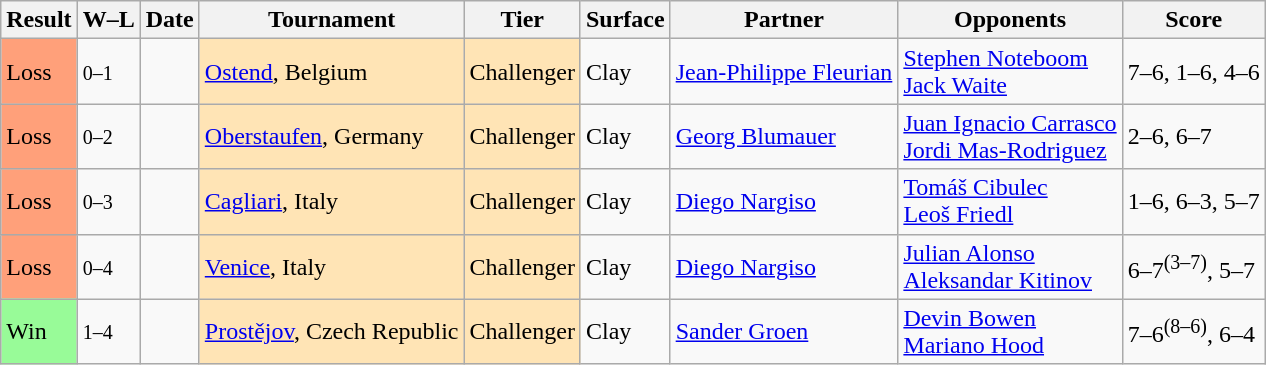<table class="sortable wikitable">
<tr>
<th>Result</th>
<th class="unsortable">W–L</th>
<th>Date</th>
<th>Tournament</th>
<th>Tier</th>
<th>Surface</th>
<th>Partner</th>
<th>Opponents</th>
<th class="unsortable">Score</th>
</tr>
<tr>
<td style="background:#ffa07a;">Loss</td>
<td><small>0–1</small></td>
<td></td>
<td style="background:moccasin;"><a href='#'>Ostend</a>, Belgium</td>
<td style="background:moccasin;">Challenger</td>
<td>Clay</td>
<td> <a href='#'>Jean-Philippe Fleurian</a></td>
<td> <a href='#'>Stephen Noteboom</a> <br>  <a href='#'>Jack Waite</a></td>
<td>7–6, 1–6, 4–6</td>
</tr>
<tr>
<td style="background:#ffa07a;">Loss</td>
<td><small>0–2</small></td>
<td></td>
<td style="background:moccasin;"><a href='#'>Oberstaufen</a>, Germany</td>
<td style="background:moccasin;">Challenger</td>
<td>Clay</td>
<td> <a href='#'>Georg Blumauer</a></td>
<td> <a href='#'>Juan Ignacio Carrasco</a> <br>  <a href='#'>Jordi Mas-Rodriguez</a></td>
<td>2–6, 6–7</td>
</tr>
<tr>
<td style="background:#ffa07a;">Loss</td>
<td><small>0–3</small></td>
<td></td>
<td style="background:moccasin;"><a href='#'>Cagliari</a>, Italy</td>
<td style="background:moccasin;">Challenger</td>
<td>Clay</td>
<td> <a href='#'>Diego Nargiso</a></td>
<td> <a href='#'>Tomáš Cibulec</a> <br>  <a href='#'>Leoš Friedl</a></td>
<td>1–6, 6–3, 5–7</td>
</tr>
<tr>
<td style="background:#ffa07a;">Loss</td>
<td><small>0–4</small></td>
<td></td>
<td style="background:moccasin;"><a href='#'>Venice</a>, Italy</td>
<td style="background:moccasin;">Challenger</td>
<td>Clay</td>
<td> <a href='#'>Diego Nargiso</a></td>
<td> <a href='#'>Julian Alonso</a> <br>  <a href='#'>Aleksandar Kitinov</a></td>
<td>6–7<sup>(3–7)</sup>, 5–7</td>
</tr>
<tr>
<td style="background:#98fb98;">Win</td>
<td><small>1–4</small></td>
<td></td>
<td style="background:moccasin;"><a href='#'>Prostějov</a>, Czech Republic</td>
<td style="background:moccasin;">Challenger</td>
<td>Clay</td>
<td> <a href='#'>Sander Groen</a></td>
<td> <a href='#'>Devin Bowen</a> <br>  <a href='#'>Mariano Hood</a></td>
<td>7–6<sup>(8–6)</sup>, 6–4</td>
</tr>
</table>
